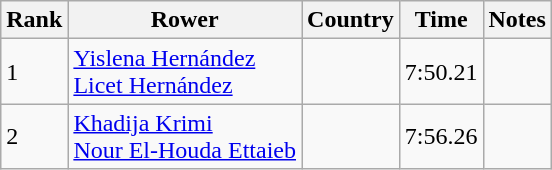<table class="wikitable">
<tr>
<th>Rank</th>
<th>Rower</th>
<th>Country</th>
<th>Time</th>
<th>Notes</th>
</tr>
<tr>
<td>1</td>
<td><a href='#'>Yislena Hernández</a><br><a href='#'>Licet Hernández</a></td>
<td></td>
<td>7:50.21</td>
<td></td>
</tr>
<tr>
<td>2</td>
<td><a href='#'>Khadija Krimi</a><br><a href='#'>Nour El-Houda Ettaieb</a></td>
<td></td>
<td>7:56.26</td>
<td></td>
</tr>
</table>
